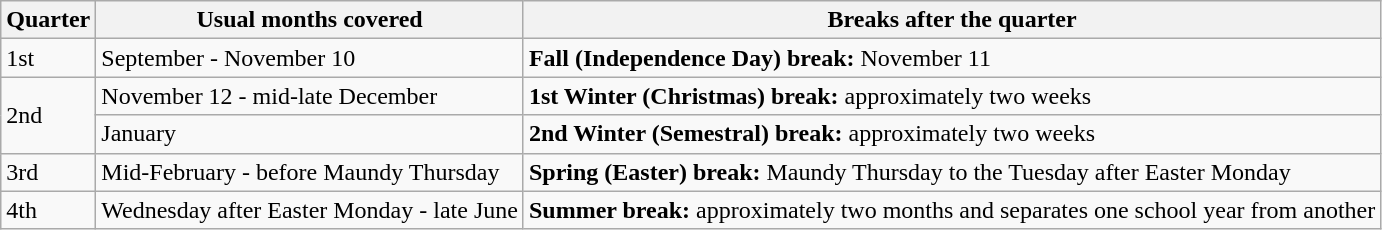<table class="wikitable">
<tr>
<th>Quarter</th>
<th>Usual months covered</th>
<th>Breaks after the quarter</th>
</tr>
<tr>
<td>1st</td>
<td>September - November 10</td>
<td><strong>Fall (Independence Day) break:</strong> November 11</td>
</tr>
<tr>
<td rowspan="2">2nd</td>
<td>November 12 - mid-late December</td>
<td><strong>1st Winter (Christmas) break:</strong> approximately two weeks</td>
</tr>
<tr>
<td>January</td>
<td><strong>2nd Winter (Semestral) break:</strong> approximately two weeks</td>
</tr>
<tr>
<td>3rd</td>
<td>Mid-February - before Maundy Thursday</td>
<td><strong>Spring (Easter) break:</strong> Maundy Thursday to the Tuesday after Easter Monday</td>
</tr>
<tr>
<td>4th</td>
<td>Wednesday after Easter Monday - late June</td>
<td><strong>Summer break:</strong> approximately two months and separates one school year from another</td>
</tr>
</table>
